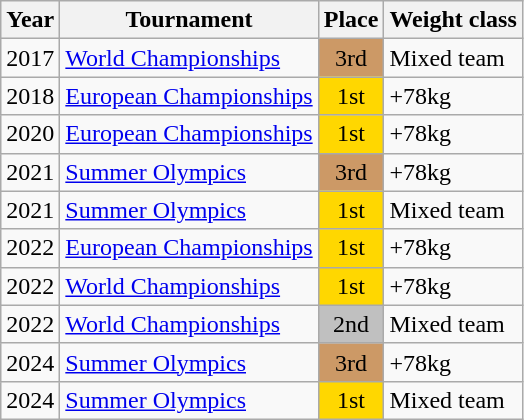<table class="wikitable">
<tr>
<th>Year</th>
<th>Tournament</th>
<th>Place</th>
<th>Weight class</th>
</tr>
<tr>
<td>2017</td>
<td><a href='#'>World Championships</a></td>
<td bgcolor="cc9966" align="center">3rd</td>
<td>Mixed team</td>
</tr>
<tr>
<td>2018</td>
<td><a href='#'>European Championships</a></td>
<td bgcolor="gold" align="center">1st</td>
<td>+78kg</td>
</tr>
<tr>
<td>2020</td>
<td><a href='#'>European Championships</a></td>
<td bgcolor="gold" align="center">1st</td>
<td>+78kg</td>
</tr>
<tr>
<td>2021</td>
<td><a href='#'>Summer Olympics</a></td>
<td bgcolor="cc9966" align="center">3rd</td>
<td>+78kg</td>
</tr>
<tr>
<td>2021</td>
<td><a href='#'>Summer Olympics</a></td>
<td bgcolor="gold" align="center">1st</td>
<td>Mixed team</td>
</tr>
<tr>
<td>2022</td>
<td><a href='#'>European Championships</a></td>
<td bgcolor="gold" align="center">1st</td>
<td>+78kg</td>
</tr>
<tr>
<td>2022</td>
<td><a href='#'>World Championships</a></td>
<td bgcolor="gold" align="center">1st</td>
<td>+78kg</td>
</tr>
<tr>
<td>2022</td>
<td><a href='#'>World Championships</a></td>
<td bgcolor="silver" align="center">2nd</td>
<td>Mixed team</td>
</tr>
<tr>
<td>2024</td>
<td><a href='#'>Summer Olympics</a></td>
<td bgcolor="cc9966" align="center">3rd</td>
<td>+78kg</td>
</tr>
<tr>
<td>2024</td>
<td><a href='#'>Summer Olympics</a></td>
<td bgcolor="gold" align="center">1st</td>
<td>Mixed team</td>
</tr>
</table>
